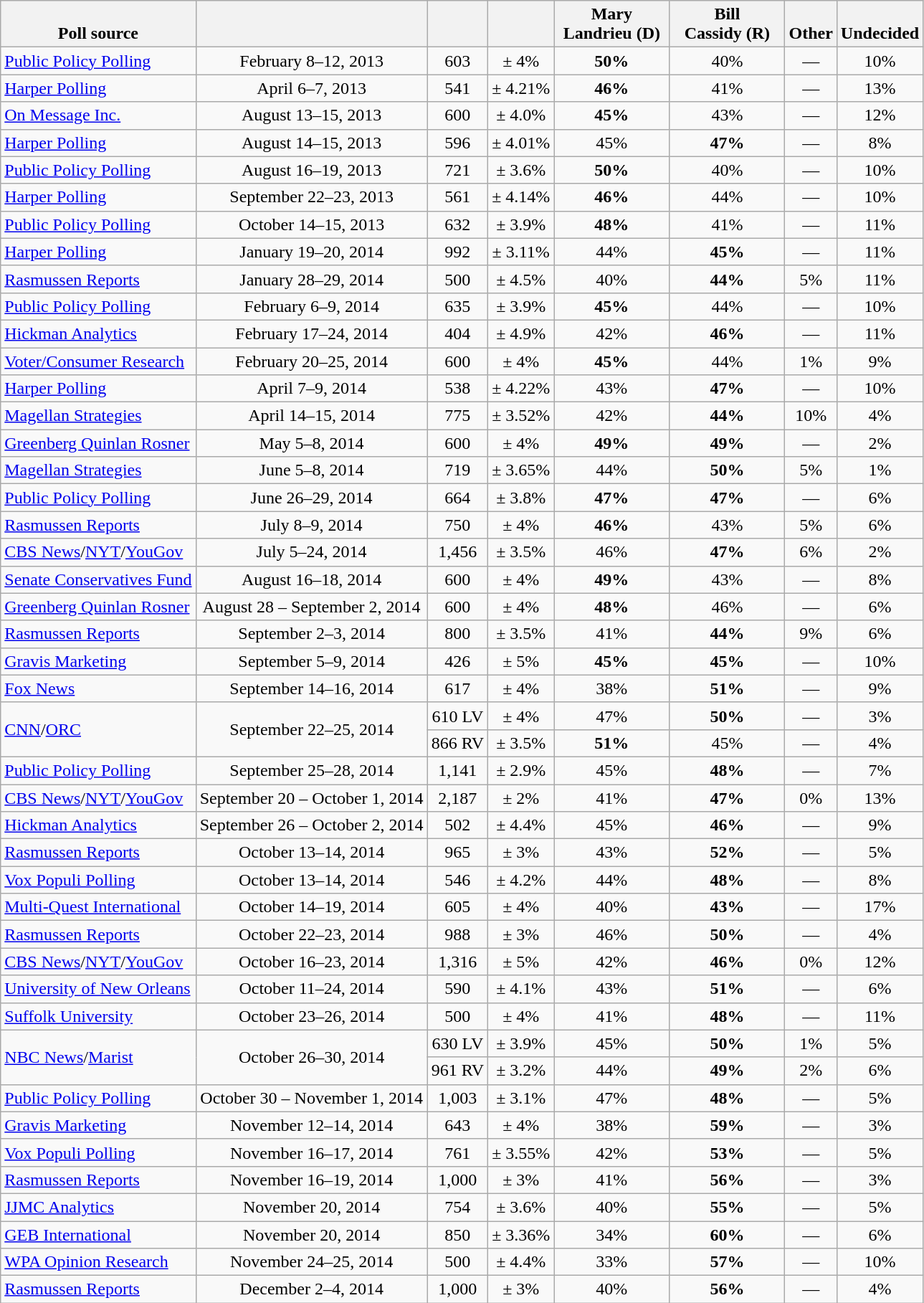<table class="wikitable" style="text-align:center">
<tr valign= bottom>
<th>Poll source</th>
<th></th>
<th></th>
<th></th>
<th style="width:100px;">Mary<br>Landrieu (D)</th>
<th style="width:100px;">Bill<br>Cassidy (R)</th>
<th>Other</th>
<th>Undecided</th>
</tr>
<tr>
<td align=left><a href='#'>Public Policy Polling</a></td>
<td>February 8–12, 2013</td>
<td>603</td>
<td>± 4%</td>
<td><strong>50%</strong></td>
<td>40%</td>
<td>—</td>
<td>10%</td>
</tr>
<tr>
<td align=left><a href='#'>Harper Polling</a></td>
<td>April 6–7, 2013</td>
<td>541</td>
<td>± 4.21%</td>
<td><strong>46%</strong></td>
<td>41%</td>
<td>—</td>
<td>13%</td>
</tr>
<tr>
<td align=left><a href='#'>On Message Inc.</a></td>
<td>August 13–15, 2013</td>
<td>600</td>
<td>± 4.0%</td>
<td><strong>45%</strong></td>
<td>43%</td>
<td>—</td>
<td>12%</td>
</tr>
<tr>
<td align=left><a href='#'>Harper Polling</a></td>
<td>August 14–15, 2013</td>
<td>596</td>
<td>± 4.01%</td>
<td>45%</td>
<td><strong>47%</strong></td>
<td>—</td>
<td>8%</td>
</tr>
<tr>
<td align=left><a href='#'>Public Policy Polling</a></td>
<td>August 16–19, 2013</td>
<td>721</td>
<td>± 3.6%</td>
<td><strong>50%</strong></td>
<td>40%</td>
<td>—</td>
<td>10%</td>
</tr>
<tr>
<td align=left><a href='#'>Harper Polling</a></td>
<td>September 22–23, 2013</td>
<td>561</td>
<td>± 4.14%</td>
<td><strong>46%</strong></td>
<td>44%</td>
<td>—</td>
<td>10%</td>
</tr>
<tr>
<td align=left><a href='#'>Public Policy Polling</a></td>
<td>October 14–15, 2013</td>
<td>632</td>
<td>± 3.9%</td>
<td><strong>48%</strong></td>
<td>41%</td>
<td>—</td>
<td>11%</td>
</tr>
<tr>
<td align=left><a href='#'>Harper Polling</a></td>
<td>January 19–20, 2014</td>
<td>992</td>
<td>± 3.11%</td>
<td>44%</td>
<td><strong>45%</strong></td>
<td>—</td>
<td>11%</td>
</tr>
<tr>
<td align=left><a href='#'>Rasmussen Reports</a></td>
<td>January 28–29, 2014</td>
<td>500</td>
<td>± 4.5%</td>
<td>40%</td>
<td><strong>44%</strong></td>
<td>5%</td>
<td>11%</td>
</tr>
<tr>
<td align=left><a href='#'>Public Policy Polling</a></td>
<td>February 6–9, 2014</td>
<td>635</td>
<td>± 3.9%</td>
<td><strong>45%</strong></td>
<td>44%</td>
<td>—</td>
<td>10%</td>
</tr>
<tr>
<td align=left><a href='#'>Hickman Analytics</a></td>
<td>February 17–24, 2014</td>
<td>404</td>
<td>± 4.9%</td>
<td>42%</td>
<td><strong>46%</strong></td>
<td>—</td>
<td>11%</td>
</tr>
<tr>
<td align=left><a href='#'>Voter/Consumer Research</a></td>
<td>February 20–25, 2014</td>
<td>600</td>
<td>± 4%</td>
<td><strong>45%</strong></td>
<td>44%</td>
<td>1%</td>
<td>9%</td>
</tr>
<tr>
<td align=left><a href='#'>Harper Polling</a></td>
<td>April 7–9, 2014</td>
<td>538</td>
<td>± 4.22%</td>
<td>43%</td>
<td><strong>47%</strong></td>
<td>—</td>
<td>10%</td>
</tr>
<tr>
<td align=left><a href='#'>Magellan Strategies</a></td>
<td>April 14–15, 2014</td>
<td>775</td>
<td>± 3.52%</td>
<td>42%</td>
<td><strong>44%</strong></td>
<td>10%</td>
<td>4%</td>
</tr>
<tr>
<td align=left><a href='#'>Greenberg Quinlan Rosner</a></td>
<td>May 5–8, 2014</td>
<td>600</td>
<td>± 4%</td>
<td><strong>49%</strong></td>
<td><strong>49%</strong></td>
<td>—</td>
<td>2%</td>
</tr>
<tr>
<td align=left><a href='#'>Magellan Strategies</a></td>
<td>June 5–8, 2014</td>
<td>719</td>
<td>± 3.65%</td>
<td>44%</td>
<td><strong>50%</strong></td>
<td>5%</td>
<td>1%</td>
</tr>
<tr>
<td align=left><a href='#'>Public Policy Polling</a></td>
<td>June 26–29, 2014</td>
<td>664</td>
<td>± 3.8%</td>
<td><strong>47%</strong></td>
<td><strong>47%</strong></td>
<td>—</td>
<td>6%</td>
</tr>
<tr>
<td align=left><a href='#'>Rasmussen Reports</a></td>
<td>July 8–9, 2014</td>
<td>750</td>
<td>± 4%</td>
<td><strong>46%</strong></td>
<td>43%</td>
<td>5%</td>
<td>6%</td>
</tr>
<tr>
<td align=left><a href='#'>CBS News</a>/<a href='#'>NYT</a>/<a href='#'>YouGov</a></td>
<td>July 5–24, 2014</td>
<td>1,456</td>
<td>± 3.5%</td>
<td>46%</td>
<td><strong>47%</strong></td>
<td>6%</td>
<td>2%</td>
</tr>
<tr>
<td align=left><a href='#'>Senate Conservatives Fund</a></td>
<td>August 16–18, 2014</td>
<td>600</td>
<td>± 4%</td>
<td><strong>49%</strong></td>
<td>43%</td>
<td>—</td>
<td>8%</td>
</tr>
<tr>
<td align=left><a href='#'>Greenberg Quinlan Rosner</a></td>
<td>August 28 – September 2, 2014</td>
<td>600</td>
<td>± 4%</td>
<td><strong>48%</strong></td>
<td>46%</td>
<td>—</td>
<td>6%</td>
</tr>
<tr>
<td align=left><a href='#'>Rasmussen Reports</a></td>
<td>September 2–3, 2014</td>
<td>800</td>
<td>± 3.5%</td>
<td>41%</td>
<td><strong>44%</strong></td>
<td>9%</td>
<td>6%</td>
</tr>
<tr>
<td align=left><a href='#'>Gravis Marketing</a></td>
<td>September 5–9, 2014</td>
<td>426</td>
<td>± 5%</td>
<td><strong>45%</strong></td>
<td><strong>45%</strong></td>
<td>—</td>
<td>10%</td>
</tr>
<tr>
<td align=left><a href='#'>Fox News</a></td>
<td>September 14–16, 2014</td>
<td>617</td>
<td>± 4%</td>
<td>38%</td>
<td><strong>51%</strong></td>
<td>—</td>
<td>9%</td>
</tr>
<tr>
<td align=left rowspan=2><a href='#'>CNN</a>/<a href='#'>ORC</a></td>
<td rowspan=2>September 22–25, 2014</td>
<td>610 LV</td>
<td>± 4%</td>
<td>47%</td>
<td><strong>50%</strong></td>
<td>—</td>
<td>3%</td>
</tr>
<tr>
<td>866 RV</td>
<td>± 3.5%</td>
<td><strong>51%</strong></td>
<td>45%</td>
<td>—</td>
<td>4%</td>
</tr>
<tr>
<td align=left><a href='#'>Public Policy Polling</a></td>
<td>September 25–28, 2014</td>
<td>1,141</td>
<td>± 2.9%</td>
<td>45%</td>
<td><strong>48%</strong></td>
<td>—</td>
<td>7%</td>
</tr>
<tr>
<td align=left><a href='#'>CBS News</a>/<a href='#'>NYT</a>/<a href='#'>YouGov</a></td>
<td>September 20 – October 1, 2014</td>
<td>2,187</td>
<td>± 2%</td>
<td>41%</td>
<td><strong>47%</strong></td>
<td>0%</td>
<td>13%</td>
</tr>
<tr>
<td align=left><a href='#'>Hickman Analytics</a></td>
<td>September 26 – October 2, 2014</td>
<td>502</td>
<td>± 4.4%</td>
<td>45%</td>
<td><strong>46%</strong></td>
<td>—</td>
<td>9%</td>
</tr>
<tr>
<td align=left><a href='#'>Rasmussen Reports</a></td>
<td>October 13–14, 2014</td>
<td>965</td>
<td>± 3%</td>
<td>43%</td>
<td><strong>52%</strong></td>
<td>—</td>
<td>5%</td>
</tr>
<tr>
<td align=left><a href='#'>Vox Populi Polling</a></td>
<td>October 13–14, 2014</td>
<td>546</td>
<td>± 4.2%</td>
<td>44%</td>
<td><strong>48%</strong></td>
<td>—</td>
<td>8%</td>
</tr>
<tr>
<td align=left><a href='#'>Multi-Quest International</a></td>
<td>October 14–19, 2014</td>
<td>605</td>
<td>± 4%</td>
<td>40%</td>
<td><strong>43%</strong></td>
<td>—</td>
<td>17%</td>
</tr>
<tr>
<td align=left><a href='#'>Rasmussen Reports</a></td>
<td>October 22–23, 2014</td>
<td>988</td>
<td>± 3%</td>
<td>46%</td>
<td><strong>50%</strong></td>
<td>—</td>
<td>4%</td>
</tr>
<tr>
<td align=left><a href='#'>CBS News</a>/<a href='#'>NYT</a>/<a href='#'>YouGov</a></td>
<td>October 16–23, 2014</td>
<td>1,316</td>
<td>± 5%</td>
<td>42%</td>
<td><strong>46%</strong></td>
<td>0%</td>
<td>12%</td>
</tr>
<tr>
<td align=left><a href='#'>University of New Orleans</a></td>
<td>October 11–24, 2014</td>
<td>590</td>
<td>± 4.1%</td>
<td>43%</td>
<td><strong>51%</strong></td>
<td>—</td>
<td>6%</td>
</tr>
<tr>
<td align=left><a href='#'>Suffolk University</a></td>
<td>October 23–26, 2014</td>
<td>500</td>
<td>± 4%</td>
<td>41%</td>
<td><strong>48%</strong></td>
<td>—</td>
<td>11%</td>
</tr>
<tr>
<td align=left rowspan=2><a href='#'>NBC News</a>/<a href='#'>Marist</a></td>
<td rowspan=2>October 26–30, 2014</td>
<td>630 LV</td>
<td>± 3.9%</td>
<td>45%</td>
<td><strong>50%</strong></td>
<td>1%</td>
<td>5%</td>
</tr>
<tr>
<td>961 RV</td>
<td>± 3.2%</td>
<td>44%</td>
<td><strong>49%</strong></td>
<td>2%</td>
<td>6%</td>
</tr>
<tr>
<td align=left><a href='#'>Public Policy Polling</a></td>
<td>October 30 – November 1, 2014</td>
<td>1,003</td>
<td>± 3.1%</td>
<td>47%</td>
<td><strong>48%</strong></td>
<td>—</td>
<td>5%</td>
</tr>
<tr>
<td align=left><a href='#'>Gravis Marketing</a></td>
<td>November 12–14, 2014</td>
<td>643</td>
<td>± 4%</td>
<td>38%</td>
<td><strong>59%</strong></td>
<td>—</td>
<td>3%</td>
</tr>
<tr>
<td align=left><a href='#'>Vox Populi Polling</a></td>
<td>November 16–17, 2014</td>
<td>761</td>
<td>± 3.55%</td>
<td>42%</td>
<td><strong>53%</strong></td>
<td>—</td>
<td>5%</td>
</tr>
<tr>
<td align=left><a href='#'>Rasmussen Reports</a></td>
<td>November 16–19, 2014</td>
<td>1,000</td>
<td>± 3%</td>
<td>41%</td>
<td><strong>56%</strong></td>
<td>—</td>
<td>3%</td>
</tr>
<tr>
<td align=left><a href='#'>JJMC Analytics</a></td>
<td>November 20, 2014</td>
<td>754</td>
<td>± 3.6%</td>
<td>40%</td>
<td><strong>55%</strong></td>
<td>—</td>
<td>5%</td>
</tr>
<tr>
<td align=left><a href='#'>GEB International</a></td>
<td>November 20, 2014</td>
<td>850</td>
<td>± 3.36%</td>
<td>34%</td>
<td><strong>60%</strong></td>
<td>—</td>
<td>6%</td>
</tr>
<tr>
<td align=left><a href='#'>WPA Opinion Research</a></td>
<td>November 24–25, 2014</td>
<td>500</td>
<td>± 4.4%</td>
<td>33%</td>
<td><strong>57%</strong></td>
<td>—</td>
<td>10%</td>
</tr>
<tr>
<td align=left><a href='#'>Rasmussen Reports</a></td>
<td>December 2–4, 2014</td>
<td>1,000</td>
<td>± 3%</td>
<td>40%</td>
<td><strong>56%</strong></td>
<td>—</td>
<td>4%</td>
</tr>
</table>
